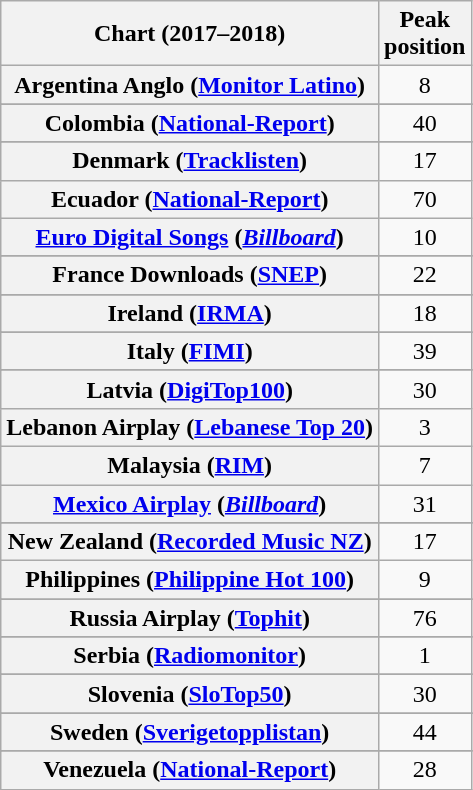<table class="wikitable sortable plainrowheaders" style="text-align:center">
<tr>
<th scope="col">Chart (2017–2018)</th>
<th scope="col">Peak<br> position</th>
</tr>
<tr>
<th scope="row">Argentina Anglo (<a href='#'>Monitor Latino</a>)</th>
<td>8</td>
</tr>
<tr>
</tr>
<tr>
</tr>
<tr>
</tr>
<tr>
</tr>
<tr>
</tr>
<tr>
<th scope="row">Colombia (<a href='#'>National-Report</a>)</th>
<td>40</td>
</tr>
<tr>
</tr>
<tr>
</tr>
<tr>
<th scope="row">Denmark (<a href='#'>Tracklisten</a>)</th>
<td>17</td>
</tr>
<tr>
<th scope="row">Ecuador (<a href='#'>National-Report</a>)</th>
<td>70</td>
</tr>
<tr>
<th scope="row"><a href='#'>Euro Digital Songs</a> (<em><a href='#'>Billboard</a></em>)</th>
<td>10</td>
</tr>
<tr>
</tr>
<tr>
<th scope="row">France Downloads (<a href='#'>SNEP</a>)</th>
<td>22</td>
</tr>
<tr>
</tr>
<tr>
</tr>
<tr>
</tr>
<tr>
</tr>
<tr>
</tr>
<tr>
<th scope="row">Ireland (<a href='#'>IRMA</a>)</th>
<td>18</td>
</tr>
<tr>
</tr>
<tr>
<th scope="row">Italy (<a href='#'>FIMI</a>)</th>
<td>39</td>
</tr>
<tr>
</tr>
<tr>
<th scope="row">Latvia (<a href='#'>DigiTop100</a>)</th>
<td>30</td>
</tr>
<tr>
<th scope="row">Lebanon Airplay (<a href='#'>Lebanese Top 20</a>)</th>
<td>3</td>
</tr>
<tr>
<th scope="row">Malaysia (<a href='#'>RIM</a>)</th>
<td>7</td>
</tr>
<tr>
<th scope="row"><a href='#'>Mexico Airplay</a> (<em><a href='#'>Billboard</a></em>)</th>
<td>31</td>
</tr>
<tr>
</tr>
<tr>
</tr>
<tr>
<th scope="row">New Zealand (<a href='#'>Recorded Music NZ</a>)</th>
<td>17</td>
</tr>
<tr>
<th scope="row">Philippines (<a href='#'>Philippine Hot 100</a>)</th>
<td>9</td>
</tr>
<tr>
</tr>
<tr>
</tr>
<tr>
<th scope="row">Russia Airplay (<a href='#'>Tophit</a>)</th>
<td>76</td>
</tr>
<tr>
</tr>
<tr>
<th scope="row">Serbia (<a href='#'>Radiomonitor</a>)</th>
<td>1</td>
</tr>
<tr>
</tr>
<tr>
</tr>
<tr>
<th scope="row">Slovenia (<a href='#'>SloTop50</a>)</th>
<td>30</td>
</tr>
<tr>
</tr>
<tr>
<th scope="row">Sweden (<a href='#'>Sverigetopplistan</a>)</th>
<td>44</td>
</tr>
<tr>
</tr>
<tr>
</tr>
<tr>
</tr>
<tr>
</tr>
<tr>
</tr>
<tr>
</tr>
<tr>
</tr>
<tr>
</tr>
<tr>
</tr>
<tr>
</tr>
<tr>
<th scope="row">Venezuela (<a href='#'>National-Report</a>)</th>
<td>28</td>
</tr>
</table>
